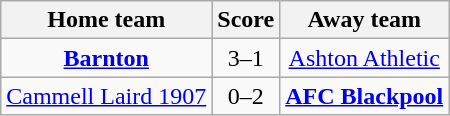<table class="wikitable" style="text-align: center">
<tr>
<th>Home team</th>
<th>Score</th>
<th>Away team</th>
</tr>
<tr>
<td><strong><a href='#'>Barnton</a></strong></td>
<td>3–1</td>
<td><a href='#'>Ashton Athletic</a></td>
</tr>
<tr>
<td><a href='#'>Cammell Laird 1907</a></td>
<td>0–2</td>
<td><strong><a href='#'>AFC Blackpool</a></strong></td>
</tr>
</table>
